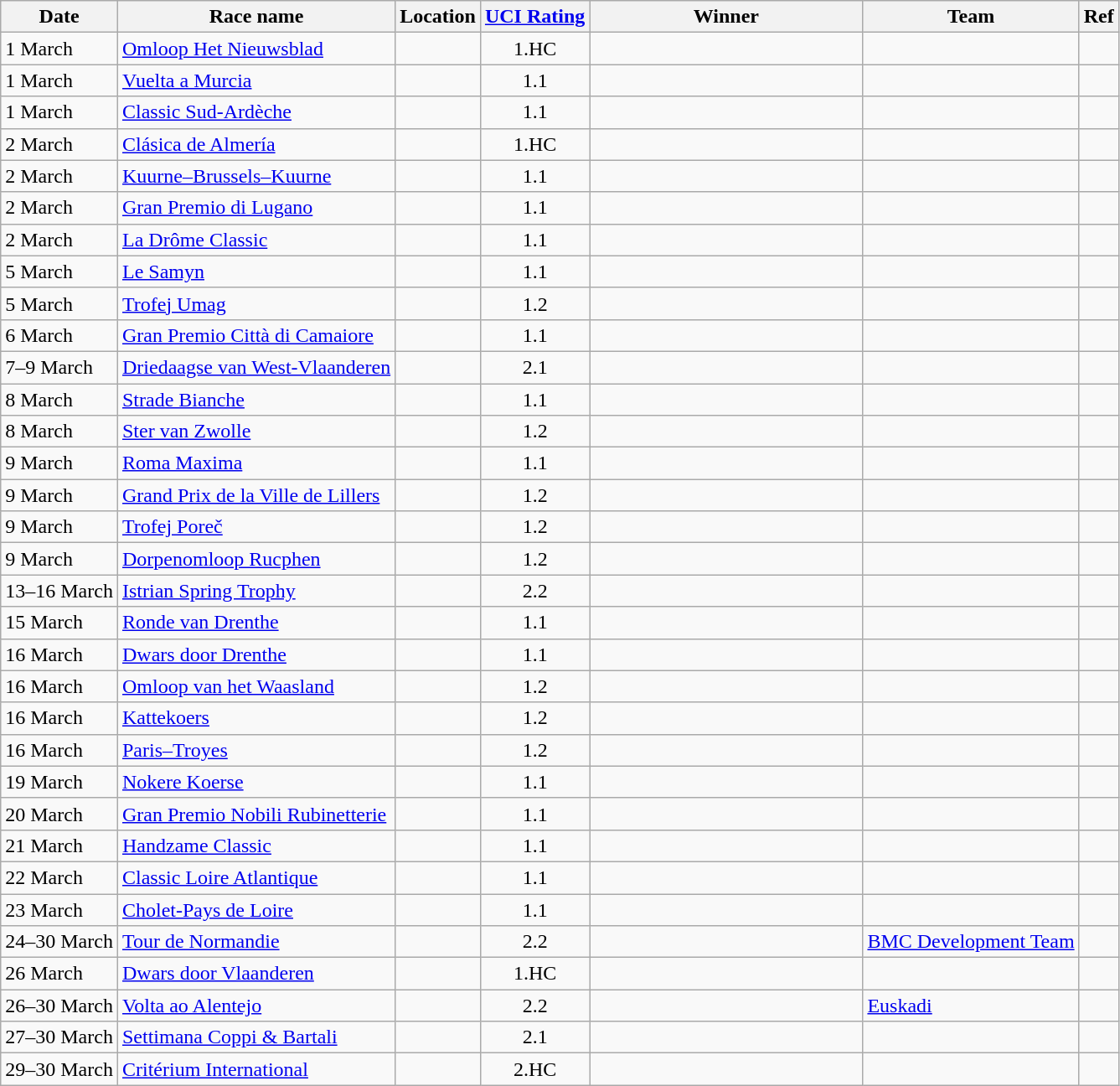<table class="wikitable sortable">
<tr>
<th>Date</th>
<th>Race name</th>
<th>Location</th>
<th><a href='#'>UCI Rating</a></th>
<th width=210px>Winner</th>
<th>Team</th>
<th>Ref</th>
</tr>
<tr>
<td>1 March</td>
<td><a href='#'>Omloop Het Nieuwsblad</a></td>
<td></td>
<td align=center>1.HC</td>
<td></td>
<td></td>
<td align=center></td>
</tr>
<tr>
<td>1 March</td>
<td><a href='#'>Vuelta a Murcia</a></td>
<td></td>
<td align=center>1.1</td>
<td></td>
<td></td>
<td align=center></td>
</tr>
<tr>
<td>1 March</td>
<td><a href='#'>Classic Sud-Ardèche</a></td>
<td></td>
<td align=center>1.1</td>
<td></td>
<td></td>
<td align=center></td>
</tr>
<tr>
<td>2 March</td>
<td><a href='#'>Clásica de Almería</a></td>
<td></td>
<td align=center>1.HC</td>
<td></td>
<td></td>
<td align=center></td>
</tr>
<tr>
<td>2 March</td>
<td><a href='#'>Kuurne–Brussels–Kuurne</a></td>
<td></td>
<td align=center>1.1</td>
<td></td>
<td></td>
<td align=center></td>
</tr>
<tr>
<td>2 March</td>
<td><a href='#'>Gran Premio di Lugano</a></td>
<td></td>
<td align=center>1.1</td>
<td></td>
<td></td>
<td align=center></td>
</tr>
<tr>
<td>2 March</td>
<td><a href='#'>La Drôme Classic</a></td>
<td></td>
<td align=center>1.1</td>
<td></td>
<td></td>
<td align=center></td>
</tr>
<tr>
<td>5 March</td>
<td><a href='#'>Le Samyn</a></td>
<td></td>
<td align=center>1.1</td>
<td></td>
<td></td>
<td align=center></td>
</tr>
<tr>
<td>5 March</td>
<td><a href='#'>Trofej Umag</a></td>
<td></td>
<td align=center>1.2</td>
<td></td>
<td></td>
<td align=center></td>
</tr>
<tr>
<td>6 March</td>
<td><a href='#'>Gran Premio Città di Camaiore</a></td>
<td></td>
<td align=center>1.1</td>
<td></td>
<td></td>
<td align=center></td>
</tr>
<tr>
<td>7–9 March</td>
<td><a href='#'>Driedaagse van West-Vlaanderen</a></td>
<td></td>
<td align=center>2.1</td>
<td></td>
<td></td>
<td align=center></td>
</tr>
<tr>
<td>8 March</td>
<td><a href='#'>Strade Bianche</a></td>
<td></td>
<td align=center>1.1</td>
<td></td>
<td></td>
<td align=center></td>
</tr>
<tr>
<td>8 March</td>
<td><a href='#'>Ster van Zwolle</a></td>
<td></td>
<td align=center>1.2</td>
<td></td>
<td></td>
<td align=center></td>
</tr>
<tr>
<td>9 March</td>
<td><a href='#'>Roma Maxima</a></td>
<td></td>
<td align=center>1.1</td>
<td></td>
<td></td>
<td align=center></td>
</tr>
<tr>
<td>9 March</td>
<td><a href='#'>Grand Prix de la Ville de Lillers</a></td>
<td></td>
<td align=center>1.2</td>
<td></td>
<td></td>
<td align=center></td>
</tr>
<tr>
<td>9 March</td>
<td><a href='#'>Trofej Poreč</a></td>
<td></td>
<td align=center>1.2</td>
<td></td>
<td></td>
<td align=center></td>
</tr>
<tr>
<td>9 March</td>
<td><a href='#'>Dorpenomloop Rucphen</a></td>
<td></td>
<td align=center>1.2</td>
<td></td>
<td></td>
<td align=center></td>
</tr>
<tr>
<td>13–16 March</td>
<td><a href='#'>Istrian Spring Trophy</a></td>
<td></td>
<td align=center>2.2</td>
<td></td>
<td></td>
<td align=center></td>
</tr>
<tr>
<td>15 March</td>
<td><a href='#'>Ronde van Drenthe</a></td>
<td></td>
<td align=center>1.1</td>
<td></td>
<td></td>
<td align=center></td>
</tr>
<tr>
<td>16 March</td>
<td><a href='#'>Dwars door Drenthe</a></td>
<td></td>
<td align=center>1.1</td>
<td></td>
<td></td>
<td align=center></td>
</tr>
<tr>
<td>16 March</td>
<td><a href='#'>Omloop van het Waasland</a></td>
<td></td>
<td align=center>1.2</td>
<td></td>
<td></td>
<td align=center></td>
</tr>
<tr>
<td>16 March</td>
<td><a href='#'>Kattekoers</a></td>
<td></td>
<td align=center>1.2</td>
<td></td>
<td></td>
<td align=center></td>
</tr>
<tr>
<td>16 March</td>
<td><a href='#'>Paris–Troyes</a></td>
<td></td>
<td align=center>1.2</td>
<td></td>
<td></td>
<td align=center></td>
</tr>
<tr>
<td>19 March</td>
<td><a href='#'>Nokere Koerse</a></td>
<td></td>
<td align=center>1.1</td>
<td></td>
<td></td>
<td align=center></td>
</tr>
<tr>
<td>20 March</td>
<td><a href='#'>Gran Premio Nobili Rubinetterie</a></td>
<td></td>
<td align=center>1.1</td>
<td></td>
<td></td>
<td align=center></td>
</tr>
<tr>
<td>21 March</td>
<td><a href='#'>Handzame Classic</a></td>
<td></td>
<td align=center>1.1</td>
<td></td>
<td></td>
<td align=center></td>
</tr>
<tr>
<td>22 March</td>
<td><a href='#'>Classic Loire Atlantique</a></td>
<td></td>
<td align=center>1.1</td>
<td></td>
<td></td>
<td align=center></td>
</tr>
<tr>
<td>23 March</td>
<td><a href='#'>Cholet-Pays de Loire</a></td>
<td></td>
<td align=center>1.1</td>
<td></td>
<td></td>
<td align=center></td>
</tr>
<tr>
<td>24–30 March</td>
<td><a href='#'>Tour de Normandie</a></td>
<td></td>
<td align=center>2.2</td>
<td></td>
<td><a href='#'>BMC Development Team</a></td>
<td align=center></td>
</tr>
<tr>
<td>26 March</td>
<td><a href='#'>Dwars door Vlaanderen</a></td>
<td></td>
<td align=center>1.HC</td>
<td></td>
<td></td>
<td align=center></td>
</tr>
<tr>
<td>26–30 March</td>
<td><a href='#'>Volta ao Alentejo</a></td>
<td></td>
<td align=center>2.2</td>
<td></td>
<td><a href='#'>Euskadi</a></td>
<td align=center></td>
</tr>
<tr>
<td>27–30 March</td>
<td><a href='#'>Settimana Coppi & Bartali</a></td>
<td></td>
<td align=center>2.1</td>
<td></td>
<td></td>
<td align=center></td>
</tr>
<tr>
<td>29–30 March</td>
<td><a href='#'>Critérium International</a></td>
<td></td>
<td align=center>2.HC</td>
<td></td>
<td></td>
<td align=center></td>
</tr>
</table>
